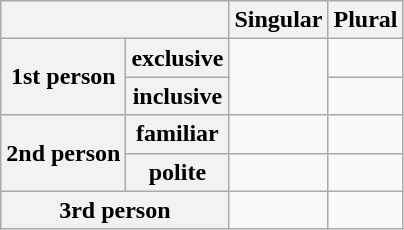<table class="wikitable">
<tr>
<th colspan="2"></th>
<th>Singular</th>
<th>Plural</th>
</tr>
<tr>
<th rowspan="2">1st person</th>
<th>exclusive</th>
<td rowspan="2"></td>
<td></td>
</tr>
<tr>
<th>inclusive</th>
<td></td>
</tr>
<tr>
<th rowspan="2">2nd person</th>
<th>familiar</th>
<td></td>
<td></td>
</tr>
<tr>
<th>polite</th>
<td></td>
<td></td>
</tr>
<tr>
<th colspan="2">3rd person</th>
<td></td>
<td></td>
</tr>
</table>
